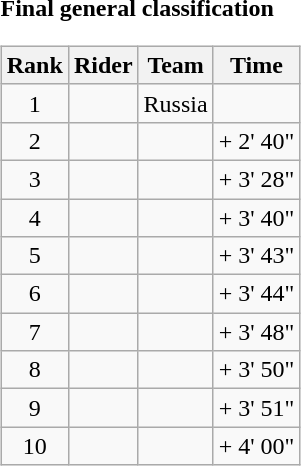<table>
<tr>
<td><strong>Final general classification</strong><br><table class="wikitable">
<tr>
<th scope="col">Rank</th>
<th scope="col">Rider</th>
<th scope="col">Team</th>
<th scope="col">Time</th>
</tr>
<tr>
<td style="text-align:center;">1</td>
<td> </td>
<td>Russia</td>
<td style="text-align:right;"></td>
</tr>
<tr>
<td style="text-align:center;">2</td>
<td></td>
<td></td>
<td style="text-align:right;">+ 2' 40"</td>
</tr>
<tr>
<td style="text-align:center;">3</td>
<td> </td>
<td></td>
<td style="text-align:right;">+ 3' 28"</td>
</tr>
<tr>
<td style="text-align:center;">4</td>
<td></td>
<td></td>
<td style="text-align:right;">+ 3' 40"</td>
</tr>
<tr>
<td style="text-align:center;">5</td>
<td></td>
<td></td>
<td style="text-align:right;">+ 3' 43"</td>
</tr>
<tr>
<td style="text-align:center;">6</td>
<td></td>
<td></td>
<td style="text-align:right;">+ 3' 44"</td>
</tr>
<tr>
<td style="text-align:center;">7</td>
<td></td>
<td></td>
<td style="text-align:right;">+ 3' 48"</td>
</tr>
<tr>
<td style="text-align:center;">8</td>
<td></td>
<td></td>
<td style="text-align:right;">+ 3' 50"</td>
</tr>
<tr>
<td style="text-align:center;">9</td>
<td></td>
<td></td>
<td style="text-align:right;">+ 3' 51"</td>
</tr>
<tr>
<td style="text-align:center;">10</td>
<td></td>
<td></td>
<td style="text-align:right;">+ 4' 00"</td>
</tr>
</table>
</td>
</tr>
</table>
